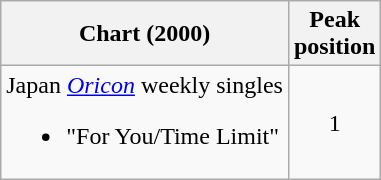<table class="wikitable">
<tr>
<th>Chart (2000)</th>
<th>Peak<br>position</th>
</tr>
<tr>
<td>Japan <em><a href='#'>Oricon</a></em> weekly singles<br><ul><li>"For You/Time Limit"</li></ul></td>
<td align="center">1</td>
</tr>
</table>
